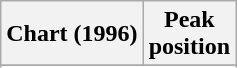<table class="wikitable sortable">
<tr>
<th>Chart (1996)</th>
<th style="text-align:center;">Peak<br>position</th>
</tr>
<tr>
</tr>
<tr>
</tr>
</table>
